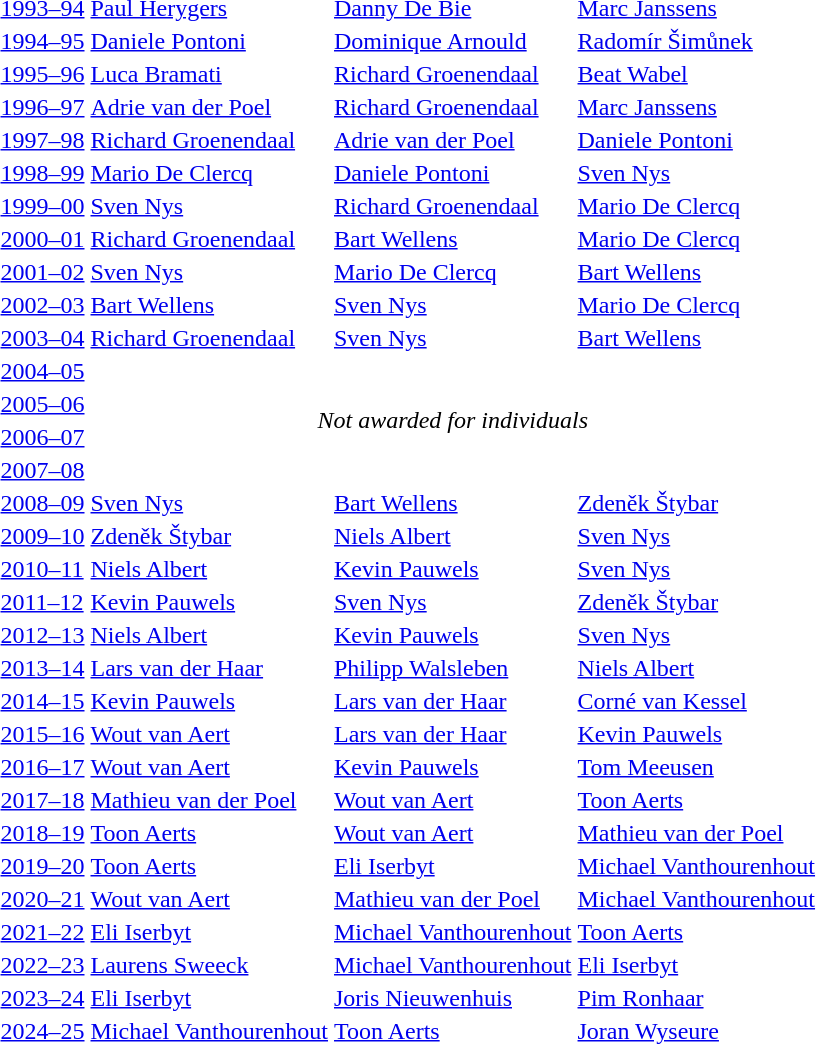<table>
<tr>
<td><a href='#'>1993–94</a></td>
<td> <a href='#'>Paul Herygers</a></td>
<td> <a href='#'>Danny De Bie</a></td>
<td> <a href='#'>Marc Janssens</a></td>
</tr>
<tr>
<td><a href='#'>1994–95</a></td>
<td> <a href='#'>Daniele Pontoni</a></td>
<td> <a href='#'>Dominique Arnould</a></td>
<td> <a href='#'>Radomír Šimůnek</a></td>
</tr>
<tr>
<td><a href='#'>1995–96</a></td>
<td> <a href='#'>Luca Bramati</a></td>
<td> <a href='#'>Richard Groenendaal</a></td>
<td> <a href='#'>Beat Wabel</a></td>
</tr>
<tr>
<td><a href='#'>1996–97</a></td>
<td> <a href='#'>Adrie van der Poel</a></td>
<td> <a href='#'>Richard Groenendaal</a></td>
<td> <a href='#'>Marc Janssens</a></td>
</tr>
<tr>
<td><a href='#'>1997–98</a></td>
<td> <a href='#'>Richard Groenendaal</a></td>
<td> <a href='#'>Adrie van der Poel</a></td>
<td> <a href='#'>Daniele Pontoni</a></td>
</tr>
<tr>
<td><a href='#'>1998–99</a></td>
<td> <a href='#'>Mario De Clercq</a></td>
<td> <a href='#'>Daniele Pontoni</a></td>
<td> <a href='#'>Sven Nys</a></td>
</tr>
<tr>
<td><a href='#'>1999–00</a></td>
<td> <a href='#'>Sven Nys</a></td>
<td> <a href='#'>Richard Groenendaal</a></td>
<td> <a href='#'>Mario De Clercq</a></td>
</tr>
<tr>
<td><a href='#'>2000–01</a></td>
<td> <a href='#'>Richard Groenendaal</a></td>
<td> <a href='#'>Bart Wellens</a></td>
<td> <a href='#'>Mario De Clercq</a></td>
</tr>
<tr>
<td><a href='#'>2001–02</a></td>
<td> <a href='#'>Sven Nys</a></td>
<td> <a href='#'>Mario De Clercq</a></td>
<td> <a href='#'>Bart Wellens</a></td>
</tr>
<tr>
<td><a href='#'>2002–03</a></td>
<td> <a href='#'>Bart Wellens</a></td>
<td> <a href='#'>Sven Nys</a></td>
<td> <a href='#'>Mario De Clercq</a></td>
</tr>
<tr>
<td><a href='#'>2003–04</a></td>
<td> <a href='#'>Richard Groenendaal</a></td>
<td> <a href='#'>Sven Nys</a></td>
<td> <a href='#'>Bart Wellens</a></td>
</tr>
<tr>
<td><a href='#'>2004–05</a></td>
<td rowspan = "4" colspan="3" style="text-align:center"><em>Not awarded for individuals</em></td>
</tr>
<tr>
<td><a href='#'>2005–06</a></td>
</tr>
<tr>
<td><a href='#'>2006–07</a></td>
</tr>
<tr>
<td><a href='#'>2007–08</a></td>
</tr>
<tr>
<td><a href='#'>2008–09</a></td>
<td> <a href='#'>Sven Nys</a></td>
<td> <a href='#'>Bart Wellens</a></td>
<td> <a href='#'>Zdeněk Štybar</a></td>
</tr>
<tr>
<td><a href='#'>2009–10</a></td>
<td> <a href='#'>Zdeněk Štybar</a></td>
<td> <a href='#'>Niels Albert</a></td>
<td> <a href='#'>Sven Nys</a></td>
</tr>
<tr>
<td><a href='#'>2010–11</a></td>
<td> <a href='#'>Niels Albert</a></td>
<td> <a href='#'>Kevin Pauwels</a></td>
<td> <a href='#'>Sven Nys</a></td>
</tr>
<tr>
<td><a href='#'>2011–12</a></td>
<td> <a href='#'>Kevin Pauwels</a></td>
<td> <a href='#'>Sven Nys</a></td>
<td> <a href='#'>Zdeněk Štybar</a></td>
</tr>
<tr>
<td><a href='#'>2012–13</a></td>
<td> <a href='#'>Niels Albert</a></td>
<td> <a href='#'>Kevin Pauwels</a></td>
<td> <a href='#'>Sven Nys</a></td>
</tr>
<tr>
<td><a href='#'>2013–14</a></td>
<td> <a href='#'>Lars van der Haar</a></td>
<td> <a href='#'>Philipp Walsleben</a></td>
<td> <a href='#'>Niels Albert</a></td>
</tr>
<tr>
<td><a href='#'>2014–15</a></td>
<td> <a href='#'>Kevin Pauwels</a></td>
<td> <a href='#'>Lars van der Haar</a></td>
<td> <a href='#'>Corné van Kessel</a></td>
</tr>
<tr>
<td><a href='#'>2015–16</a></td>
<td> <a href='#'>Wout van Aert</a></td>
<td> <a href='#'>Lars van der Haar</a></td>
<td> <a href='#'>Kevin Pauwels</a></td>
</tr>
<tr>
<td><a href='#'>2016–17</a></td>
<td> <a href='#'>Wout van Aert</a></td>
<td> <a href='#'>Kevin Pauwels</a></td>
<td> <a href='#'>Tom Meeusen</a></td>
</tr>
<tr>
<td><a href='#'>2017–18</a></td>
<td> <a href='#'>Mathieu van der Poel</a></td>
<td> <a href='#'>Wout van Aert</a></td>
<td> <a href='#'>Toon Aerts</a></td>
</tr>
<tr>
<td><a href='#'>2018–19</a></td>
<td> <a href='#'>Toon Aerts</a></td>
<td> <a href='#'>Wout van Aert</a></td>
<td> <a href='#'>Mathieu van der Poel</a></td>
</tr>
<tr>
<td><a href='#'>2019–20</a></td>
<td> <a href='#'>Toon Aerts</a></td>
<td> <a href='#'>Eli Iserbyt</a></td>
<td> <a href='#'>Michael Vanthourenhout</a></td>
</tr>
<tr>
<td><a href='#'>2020–21</a></td>
<td> <a href='#'>Wout van Aert</a></td>
<td> <a href='#'>Mathieu van der Poel</a></td>
<td> <a href='#'>Michael Vanthourenhout</a></td>
</tr>
<tr>
<td><a href='#'>2021–22</a></td>
<td> <a href='#'>Eli Iserbyt</a></td>
<td> <a href='#'>Michael Vanthourenhout</a></td>
<td> <a href='#'>Toon Aerts</a></td>
</tr>
<tr>
<td><a href='#'>2022–23</a></td>
<td> <a href='#'>Laurens Sweeck</a></td>
<td> <a href='#'>Michael Vanthourenhout</a></td>
<td> <a href='#'>Eli Iserbyt</a></td>
</tr>
<tr>
<td><a href='#'>2023–24</a></td>
<td> <a href='#'>Eli Iserbyt</a></td>
<td> <a href='#'>Joris Nieuwenhuis</a></td>
<td> <a href='#'>Pim Ronhaar</a></td>
</tr>
<tr>
<td><a href='#'>2024–25</a></td>
<td> <a href='#'>Michael Vanthourenhout</a></td>
<td> <a href='#'>Toon Aerts</a></td>
<td> <a href='#'>Joran Wyseure</a></td>
</tr>
</table>
